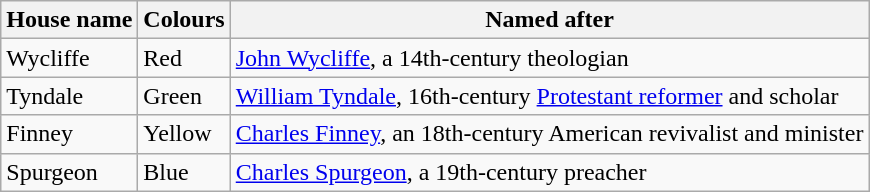<table class="wikitable">
<tr>
<th>House name</th>
<th>Colours</th>
<th>Named after</th>
</tr>
<tr>
<td>Wycliffe</td>
<td>Red</td>
<td><a href='#'>John Wycliffe</a>, a 14th-century theologian</td>
</tr>
<tr>
<td>Tyndale</td>
<td>Green</td>
<td><a href='#'>William Tyndale</a>, 16th-century <a href='#'>Protestant reformer</a> and scholar</td>
</tr>
<tr>
<td>Finney</td>
<td>Yellow</td>
<td><a href='#'>Charles Finney</a>, an 18th-century American revivalist and minister</td>
</tr>
<tr>
<td>Spurgeon</td>
<td>Blue</td>
<td><a href='#'>Charles Spurgeon</a>, a 19th-century preacher</td>
</tr>
</table>
